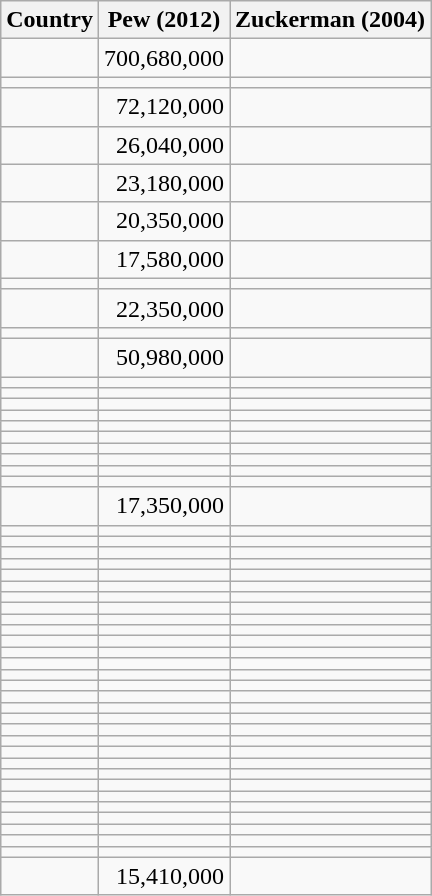<table class="wikitable sortable" style="text-align:right;">
<tr>
<th>Country</th>
<th>Pew (2012)</th>
<th>Zuckerman (2004)</th>
</tr>
<tr>
<td align="left"></td>
<td>700,680,000</td>
<td></td>
</tr>
<tr>
<td align="left"></td>
<td></td>
<td></td>
</tr>
<tr>
<td align="left"></td>
<td>72,120,000</td>
<td></td>
</tr>
<tr>
<td align="left"></td>
<td>26,040,000</td>
<td></td>
</tr>
<tr>
<td align="left"></td>
<td>23,180,000</td>
<td></td>
</tr>
<tr>
<td align="left"></td>
<td>20,350,000</td>
<td></td>
</tr>
<tr>
<td align="left"></td>
<td>17,580,000</td>
<td></td>
</tr>
<tr>
<td align="left"></td>
<td></td>
<td></td>
</tr>
<tr>
<td align="left"></td>
<td>22,350,000</td>
<td></td>
</tr>
<tr>
<td align="left"></td>
<td></td>
<td></td>
</tr>
<tr>
<td align="left"></td>
<td>50,980,000</td>
<td></td>
</tr>
<tr>
<td align="left"></td>
<td></td>
<td></td>
</tr>
<tr>
<td align="left"></td>
<td></td>
<td></td>
</tr>
<tr>
<td align="left"></td>
<td></td>
<td></td>
</tr>
<tr>
<td align="left"></td>
<td></td>
<td></td>
</tr>
<tr>
<td align="left"></td>
<td></td>
<td></td>
</tr>
<tr>
<td align="left"></td>
<td></td>
<td></td>
</tr>
<tr>
<td align="left"></td>
<td></td>
<td></td>
</tr>
<tr>
<td align="left"></td>
<td></td>
<td></td>
</tr>
<tr>
<td align="left"></td>
<td></td>
<td></td>
</tr>
<tr>
<td align="left"></td>
<td></td>
<td></td>
</tr>
<tr>
<td align="left"></td>
<td>17,350,000</td>
<td></td>
</tr>
<tr>
<td align="left"></td>
<td></td>
<td></td>
</tr>
<tr>
<td align="left"></td>
<td></td>
<td></td>
</tr>
<tr>
<td align="left"></td>
<td></td>
<td></td>
</tr>
<tr>
<td align="left"></td>
<td></td>
<td></td>
</tr>
<tr>
<td align="left"></td>
<td></td>
<td></td>
</tr>
<tr>
<td align="left"></td>
<td></td>
<td></td>
</tr>
<tr In 2015, >
<td align="left"></td>
<td></td>
<td></td>
</tr>
<tr>
<td align="left"></td>
<td></td>
<td></td>
</tr>
<tr>
<td align="left"></td>
<td></td>
<td></td>
</tr>
<tr>
<td align="left"></td>
<td></td>
<td></td>
</tr>
<tr>
<td align="left"></td>
<td></td>
<td></td>
</tr>
<tr>
<td align="left"></td>
<td></td>
<td></td>
</tr>
<tr>
<td align="left"></td>
<td></td>
<td></td>
</tr>
<tr>
<td align="left"></td>
<td></td>
<td></td>
</tr>
<tr>
<td align="left"></td>
<td></td>
<td></td>
</tr>
<tr>
<td align="left"></td>
<td></td>
<td></td>
</tr>
<tr>
<td align="left"></td>
<td></td>
<td></td>
</tr>
<tr>
<td align="left"></td>
<td></td>
<td></td>
</tr>
<tr>
<td align="left"></td>
<td></td>
<td></td>
</tr>
<tr>
<td align="left"></td>
<td></td>
<td></td>
</tr>
<tr>
<td align="left"></td>
<td></td>
<td></td>
</tr>
<tr>
<td align="left"></td>
<td></td>
<td></td>
</tr>
<tr>
<td align="left"></td>
<td></td>
<td></td>
</tr>
<tr>
<td align="left"></td>
<td></td>
<td></td>
</tr>
<tr>
<td align="left"></td>
<td></td>
<td></td>
</tr>
<tr>
<td align="left"></td>
<td></td>
<td></td>
</tr>
<tr>
<td align="left"></td>
<td></td>
<td></td>
</tr>
<tr>
<td align="left"></td>
<td></td>
<td></td>
</tr>
<tr>
<td align="left"></td>
<td></td>
<td></td>
</tr>
<tr>
<td align="left"></td>
<td></td>
<td></td>
</tr>
<tr>
<td align="left"></td>
<td>15,410,000</td>
<td></td>
</tr>
</table>
